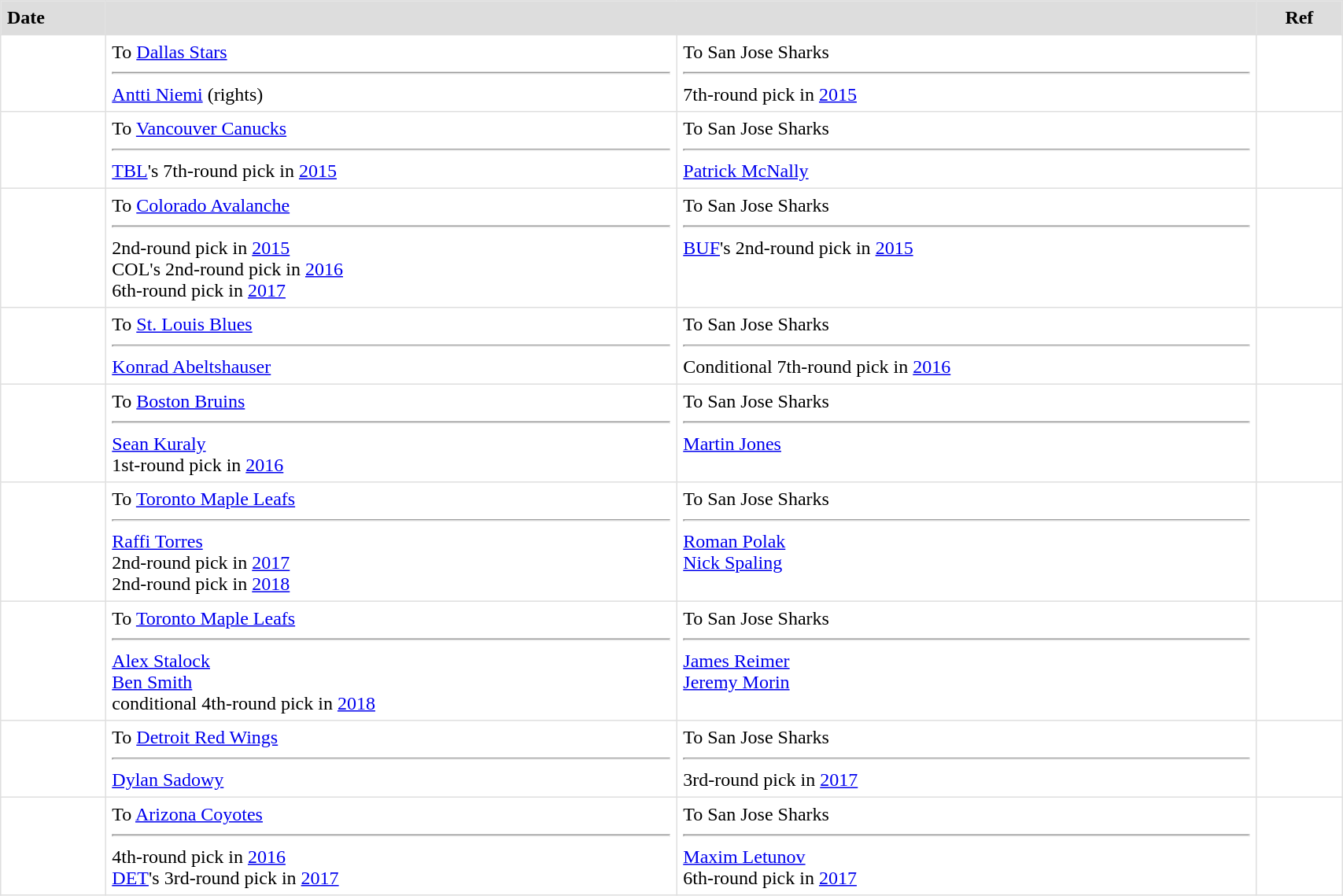<table border=1 style="border-collapse:collapse" bordercolor="#DFDFDF"  cellpadding="5" width=90%>
<tr bgcolor="#dddddd">
<td><strong>Date</strong></td>
<th colspan="2"></th>
<th>Ref</th>
</tr>
<tr>
<td></td>
<td valign="top">To <a href='#'>Dallas Stars</a><hr><a href='#'>Antti Niemi</a> (rights)</td>
<td valign="top">To San Jose Sharks<hr>7th-round pick in <a href='#'>2015</a></td>
<td></td>
</tr>
<tr>
<td></td>
<td valign="top">To <a href='#'>Vancouver Canucks</a><hr><a href='#'>TBL</a>'s 7th-round pick in <a href='#'>2015</a></td>
<td valign="top">To San Jose Sharks<hr><a href='#'>Patrick McNally</a></td>
<td></td>
</tr>
<tr>
<td></td>
<td valign="top">To <a href='#'>Colorado Avalanche</a><hr>2nd-round pick in <a href='#'>2015</a><br> COL's 2nd-round pick in <a href='#'>2016</a> <br> 6th-round pick in <a href='#'>2017</a></td>
<td valign="top">To San Jose Sharks<hr><a href='#'>BUF</a>'s 2nd-round pick in <a href='#'>2015</a></td>
<td></td>
</tr>
<tr>
<td></td>
<td valign="top">To <a href='#'>St. Louis Blues</a> <hr><a href='#'>Konrad Abeltshauser</a></td>
<td valign="top">To San Jose Sharks <hr>Conditional 7th-round pick in <a href='#'>2016</a></td>
<td></td>
</tr>
<tr>
<td></td>
<td valign="top">To <a href='#'>Boston Bruins</a> <hr><a href='#'>Sean Kuraly</a><br>1st-round pick in <a href='#'>2016</a></td>
<td valign="top">To San Jose Sharks <hr><a href='#'>Martin Jones</a></td>
<td></td>
</tr>
<tr>
<td></td>
<td valign="top">To <a href='#'>Toronto Maple Leafs</a> <hr><a href='#'>Raffi Torres</a><br>2nd-round pick in <a href='#'>2017</a><br>2nd-round pick in <a href='#'>2018</a></td>
<td valign="top">To San Jose Sharks <hr><a href='#'>Roman Polak</a><br><a href='#'>Nick Spaling</a></td>
<td></td>
</tr>
<tr>
<td></td>
<td valign="top">To <a href='#'>Toronto Maple Leafs</a> <hr><a href='#'>Alex Stalock</a><br><a href='#'>Ben Smith</a><br>conditional 4th-round pick in <a href='#'>2018</a></td>
<td valign="top">To San Jose Sharks <hr><a href='#'>James Reimer</a><br><a href='#'>Jeremy Morin</a></td>
<td></td>
</tr>
<tr>
<td></td>
<td valign="top">To <a href='#'>Detroit Red Wings</a> <hr><a href='#'>Dylan Sadowy</a></td>
<td valign="top">To San Jose Sharks <hr>3rd-round pick in <a href='#'>2017</a></td>
<td></td>
</tr>
<tr>
<td></td>
<td valign="top">To <a href='#'>Arizona Coyotes</a> <hr>4th-round pick in <a href='#'>2016</a><br><a href='#'>DET</a>'s 3rd-round pick in <a href='#'>2017</a></td>
<td valign="top">To San Jose Sharks <hr><a href='#'>Maxim Letunov</a><br>6th-round pick in <a href='#'>2017</a></td>
<td></td>
</tr>
</table>
